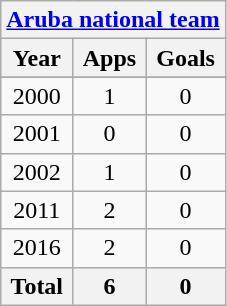<table class="wikitable" style="text-align:center">
<tr>
<th colspan=3><a href='#'>Aruba national team</a></th>
</tr>
<tr>
<th>Year</th>
<th>Apps</th>
<th>Goals</th>
</tr>
<tr>
</tr>
<tr>
<td>2000</td>
<td>1</td>
<td>0</td>
</tr>
<tr>
<td>2001</td>
<td>0</td>
<td>0</td>
</tr>
<tr>
<td>2002</td>
<td>1</td>
<td>0</td>
</tr>
<tr>
<td>2011</td>
<td>2</td>
<td>0</td>
</tr>
<tr>
<td>2016</td>
<td>2</td>
<td>0</td>
</tr>
<tr>
<th>Total</th>
<th>6</th>
<th>0</th>
</tr>
</table>
